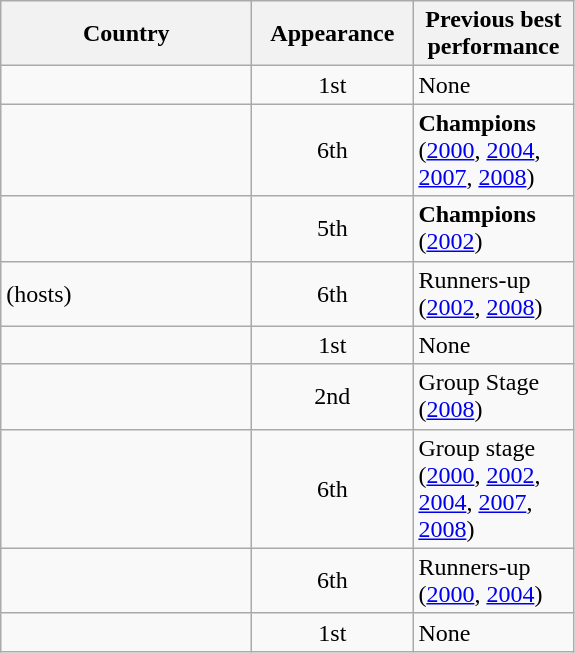<table class="wikitable sortable" style="text-align:left;">
<tr>
<th style="width:160px;">Country</th>
<th style="width:100px;">Appearance</th>
<th style="width:100px;">Previous best performance</th>
</tr>
<tr>
<td></td>
<td align="center">1st</td>
<td>None</td>
</tr>
<tr>
<td></td>
<td align="center">6th</td>
<td><strong>Champions</strong> (<a href='#'>2000</a>, <a href='#'>2004</a>, <a href='#'>2007</a>, <a href='#'>2008</a>)</td>
</tr>
<tr>
<td></td>
<td align="center">5th</td>
<td><strong>Champions</strong> (<a href='#'>2002</a>)</td>
</tr>
<tr>
<td> (hosts)</td>
<td align="center">6th</td>
<td>Runners-up (<a href='#'>2002</a>, <a href='#'>2008</a>)</td>
</tr>
<tr>
<td></td>
<td align="center">1st</td>
<td>None</td>
</tr>
<tr>
<td></td>
<td align="center">2nd</td>
<td>Group Stage (<a href='#'>2008</a>)</td>
</tr>
<tr>
<td></td>
<td align="center">6th</td>
<td>Group stage (<a href='#'>2000</a>, <a href='#'>2002</a>, <a href='#'>2004</a>, <a href='#'>2007</a>, <a href='#'>2008</a>)</td>
</tr>
<tr>
<td></td>
<td align="center">6th</td>
<td>Runners-up (<a href='#'>2000</a>, <a href='#'>2004</a>)</td>
</tr>
<tr>
<td></td>
<td align="center">1st</td>
<td>None</td>
</tr>
</table>
